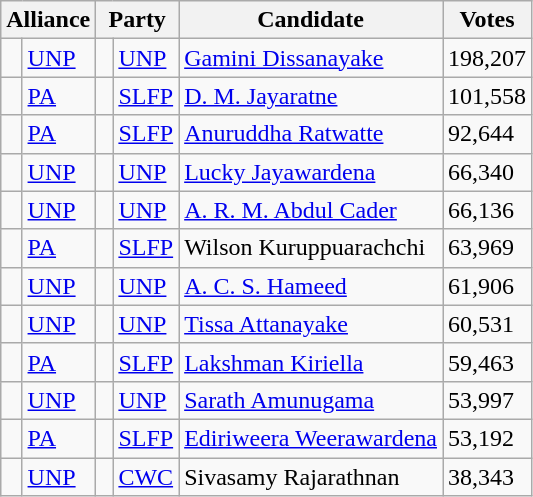<table class="wikitable sortable mw-collapsible">
<tr>
<th colspan="2">Alliance</th>
<th colspan="2">Party</th>
<th>Candidate</th>
<th>Votes</th>
</tr>
<tr>
<td bgcolor=> </td>
<td align=left><a href='#'>UNP</a></td>
<td bgcolor=> </td>
<td align=left><a href='#'>UNP</a></td>
<td><a href='#'>Gamini Dissanayake</a></td>
<td>198,207</td>
</tr>
<tr>
<td bgcolor=> </td>
<td align=left><a href='#'>PA</a></td>
<td bgcolor=> </td>
<td align=left><a href='#'>SLFP</a></td>
<td><a href='#'>D. M. Jayaratne</a></td>
<td>101,558</td>
</tr>
<tr>
<td bgcolor=> </td>
<td align=left><a href='#'>PA</a></td>
<td bgcolor=> </td>
<td align=left><a href='#'>SLFP</a></td>
<td><a href='#'>Anuruddha Ratwatte</a></td>
<td>92,644</td>
</tr>
<tr>
<td bgcolor=> </td>
<td align=left><a href='#'>UNP</a></td>
<td bgcolor=> </td>
<td align=left><a href='#'>UNP</a></td>
<td><a href='#'>Lucky Jayawardena</a></td>
<td>66,340</td>
</tr>
<tr>
<td bgcolor=> </td>
<td align=left><a href='#'>UNP</a></td>
<td bgcolor=> </td>
<td align=left><a href='#'>UNP</a></td>
<td><a href='#'>A. R. M. Abdul Cader</a></td>
<td>66,136</td>
</tr>
<tr>
<td bgcolor=> </td>
<td align=left><a href='#'>PA</a></td>
<td bgcolor=> </td>
<td align=left><a href='#'>SLFP</a></td>
<td>Wilson Kuruppuarachchi</td>
<td>63,969</td>
</tr>
<tr>
<td bgcolor=> </td>
<td align=left><a href='#'>UNP</a></td>
<td bgcolor=> </td>
<td align=left><a href='#'>UNP</a></td>
<td><a href='#'>A. C. S. Hameed</a></td>
<td>61,906</td>
</tr>
<tr>
<td bgcolor=> </td>
<td align=left><a href='#'>UNP</a></td>
<td bgcolor=> </td>
<td align=left><a href='#'>UNP</a></td>
<td><a href='#'>Tissa Attanayake</a></td>
<td>60,531</td>
</tr>
<tr>
<td bgcolor=> </td>
<td align=left><a href='#'>PA</a></td>
<td bgcolor=> </td>
<td align=left><a href='#'>SLFP</a></td>
<td><a href='#'>Lakshman Kiriella</a></td>
<td>59,463</td>
</tr>
<tr>
<td bgcolor=> </td>
<td align=left><a href='#'>UNP</a></td>
<td bgcolor=> </td>
<td align=left><a href='#'>UNP</a></td>
<td><a href='#'>Sarath Amunugama</a></td>
<td>53,997</td>
</tr>
<tr>
<td bgcolor=> </td>
<td align=left><a href='#'>PA</a></td>
<td bgcolor=> </td>
<td align=left><a href='#'>SLFP</a></td>
<td><a href='#'>Ediriweera Weerawardena</a></td>
<td>53,192</td>
</tr>
<tr>
<td bgcolor=> </td>
<td align=left><a href='#'>UNP</a></td>
<td bgcolor=> </td>
<td align=left><a href='#'>CWC</a></td>
<td>Sivasamy Rajarathnan</td>
<td>38,343</td>
</tr>
</table>
